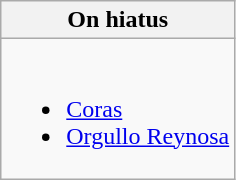<table class="wikitable">
<tr>
<th>On hiatus</th>
</tr>
<tr>
<td><br><ul><li><a href='#'>Coras</a></li><li><a href='#'>Orgullo Reynosa</a></li></ul></td>
</tr>
</table>
